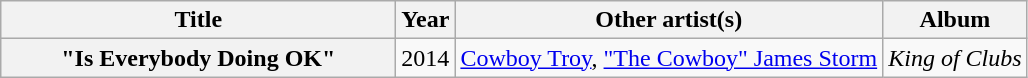<table class="wikitable plainrowheaders" style="text-align:center;">
<tr>
<th scope="col" style="width:16em;">Title</th>
<th scope="col">Year</th>
<th scope="col">Other artist(s)</th>
<th scope="col">Album</th>
</tr>
<tr>
<th scope="row">"Is Everybody Doing OK"</th>
<td>2014</td>
<td><a href='#'>Cowboy Troy</a>, <a href='#'>"The Cowboy" James Storm</a></td>
<td><em>King of Clubs</em></td>
</tr>
</table>
